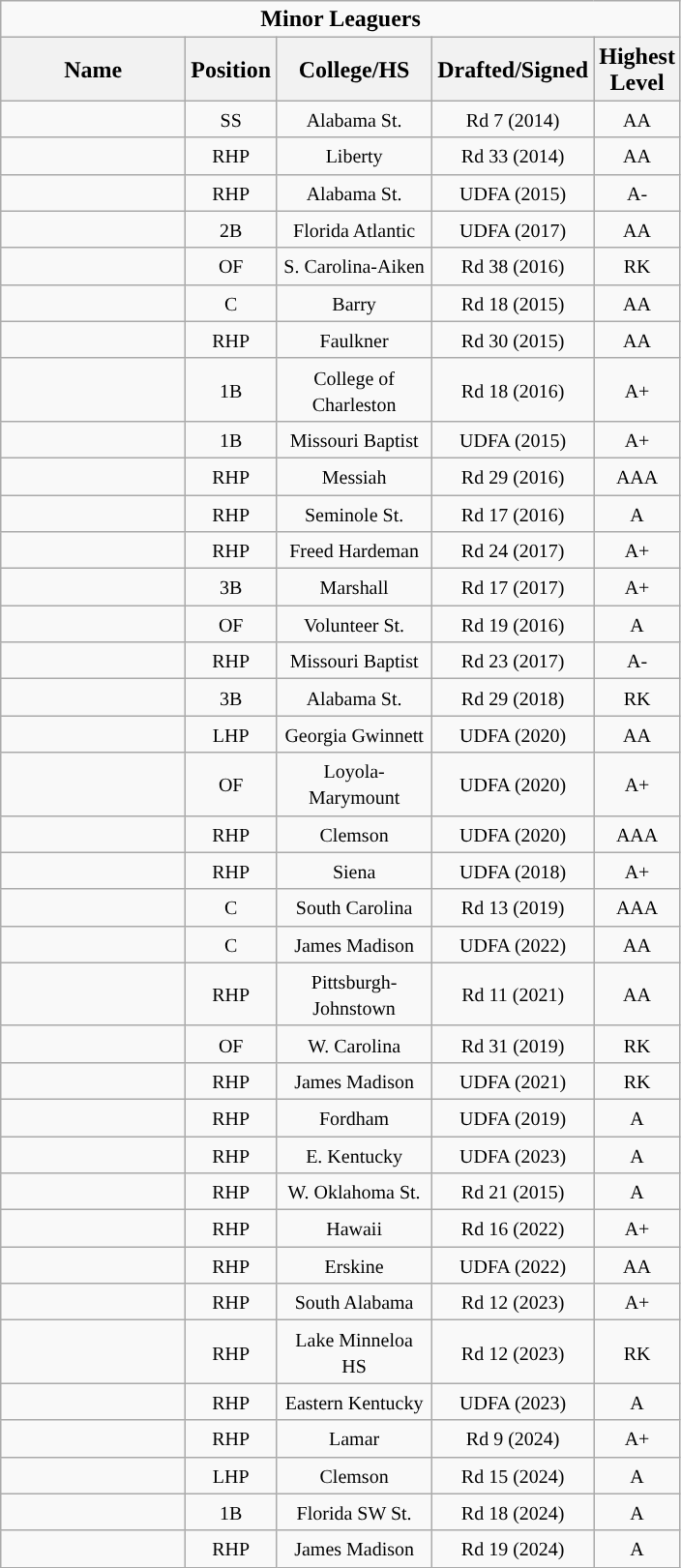<table class="wikitable" style="text-align:center">
<tr>
<td colspan="5"><strong>Minor Leaguers</strong></td>
</tr>
<tr>
<th width=120px>Name</th>
<th width=40px>Position</th>
<th width=100px>College/HS</th>
<th width=100px>Drafted/Signed</th>
<th width=40px>Highest Level</th>
</tr>
<tr>
<td></td>
<td><small>SS</small></td>
<td><small>Alabama St.</small></td>
<td><small>Rd 7 (2014)</small></td>
<td><small>AA</small></td>
</tr>
<tr>
<td></td>
<td><small>RHP</small></td>
<td><small>Liberty</small></td>
<td><small>Rd 33 (2014)</small></td>
<td><small>AA</small></td>
</tr>
<tr>
<td></td>
<td><small>RHP</small></td>
<td><small>Alabama St.</small></td>
<td><small>UDFA (2015)</small></td>
<td><small>A-</small></td>
</tr>
<tr>
<td></td>
<td><small>2B</small></td>
<td><small>Florida Atlantic</small></td>
<td><small>UDFA (2017)</small></td>
<td><small>AA</small></td>
</tr>
<tr>
<td></td>
<td><small>OF</small></td>
<td><small>S. Carolina-Aiken</small></td>
<td><small>Rd 38 (2016)</small></td>
<td><small>RK</small></td>
</tr>
<tr>
<td></td>
<td><small>C</small></td>
<td><small>Barry</small></td>
<td><small>Rd 18 (2015)</small></td>
<td><small>AA</small></td>
</tr>
<tr>
<td></td>
<td><small>RHP</small></td>
<td><small>Faulkner</small></td>
<td><small>Rd 30 (2015)</small></td>
<td><small>AA</small></td>
</tr>
<tr>
<td></td>
<td><small>1B</small></td>
<td><small>College of Charleston</small></td>
<td><small>Rd 18 (2016)</small></td>
<td><small>A+</small></td>
</tr>
<tr>
<td></td>
<td><small>1B</small></td>
<td><small>Missouri Baptist</small></td>
<td><small>UDFA (2015)</small></td>
<td><small>A+</small></td>
</tr>
<tr>
<td></td>
<td><small>RHP</small></td>
<td><small>Messiah</small></td>
<td><small>Rd 29 (2016)</small></td>
<td><small>AAA</small></td>
</tr>
<tr>
<td></td>
<td><small>RHP</small></td>
<td><small>Seminole St.</small></td>
<td><small>Rd 17 (2016)</small></td>
<td><small>A</small></td>
</tr>
<tr>
<td></td>
<td><small>RHP</small></td>
<td><small>Freed Hardeman</small></td>
<td><small>Rd 24 (2017)</small></td>
<td><small>A+</small></td>
</tr>
<tr>
<td></td>
<td><small>3B</small></td>
<td><small>Marshall</small></td>
<td><small>Rd 17 (2017)</small></td>
<td><small>A+</small></td>
</tr>
<tr>
<td></td>
<td><small>OF</small></td>
<td><small>Volunteer St.</small></td>
<td><small>Rd 19 (2016)</small></td>
<td><small>A</small></td>
</tr>
<tr>
<td></td>
<td><small>RHP</small></td>
<td><small>Missouri Baptist</small></td>
<td><small>Rd 23 (2017)</small></td>
<td><small>A-</small></td>
</tr>
<tr>
<td></td>
<td><small>3B</small></td>
<td><small>Alabama St.</small></td>
<td><small>Rd 29 (2018)</small></td>
<td><small>RK</small></td>
</tr>
<tr>
<td></td>
<td><small>LHP</small></td>
<td><small>Georgia Gwinnett</small></td>
<td><small>UDFA (2020)</small></td>
<td><small>AA</small></td>
</tr>
<tr>
<td></td>
<td><small>OF</small></td>
<td><small>Loyola-Marymount</small></td>
<td><small>UDFA (2020)</small></td>
<td><small>A+</small></td>
</tr>
<tr>
<td></td>
<td><small>RHP</small></td>
<td><small>Clemson</small></td>
<td><small>UDFA (2020)</small></td>
<td><small>AAA</small></td>
</tr>
<tr>
<td></td>
<td><small>RHP</small></td>
<td><small>Siena</small></td>
<td><small>UDFA (2018)</small></td>
<td><small>A+</small></td>
</tr>
<tr>
<td></td>
<td><small>C</small></td>
<td><small>South Carolina</small></td>
<td><small>Rd 13 (2019)</small></td>
<td><small>AAA</small></td>
</tr>
<tr>
<td></td>
<td><small>C</small></td>
<td><small>James Madison</small></td>
<td><small>UDFA (2022)</small></td>
<td><small>AA</small></td>
</tr>
<tr>
<td></td>
<td><small>RHP</small></td>
<td><small>Pittsburgh-Johnstown</small></td>
<td><small>Rd 11 (2021)</small></td>
<td><small>AA</small></td>
</tr>
<tr>
<td></td>
<td><small>OF</small></td>
<td><small>W. Carolina</small></td>
<td><small>Rd 31 (2019)</small></td>
<td><small>RK</small></td>
</tr>
<tr>
<td></td>
<td><small>RHP</small></td>
<td><small>James Madison</small></td>
<td><small>UDFA (2021)</small></td>
<td><small>RK</small></td>
</tr>
<tr>
<td></td>
<td><small>RHP</small></td>
<td><small>Fordham</small></td>
<td><small>UDFA (2019)</small></td>
<td><small>A</small></td>
</tr>
<tr>
<td></td>
<td><small>RHP</small></td>
<td><small>E. Kentucky</small></td>
<td><small>UDFA (2023)</small></td>
<td><small>A</small></td>
</tr>
<tr>
<td></td>
<td><small>RHP</small></td>
<td><small>W. Oklahoma St.</small></td>
<td><small>Rd 21 (2015)</small></td>
<td><small>A</small></td>
</tr>
<tr>
<td></td>
<td><small>RHP</small></td>
<td><small>Hawaii</small></td>
<td><small>Rd 16 (2022)</small></td>
<td><small>A+</small></td>
</tr>
<tr>
<td></td>
<td><small>RHP</small></td>
<td><small>Erskine</small></td>
<td><small>UDFA (2022)</small></td>
<td><small>AA</small></td>
</tr>
<tr>
<td><small></small></td>
<td><small>RHP</small></td>
<td><small>South Alabama</small></td>
<td><small>Rd 12 (2023)</small></td>
<td><small>A+</small></td>
</tr>
<tr>
<td></td>
<td><small>RHP</small></td>
<td><small>Lake Minneloa HS</small></td>
<td><small>Rd 12 (2023)</small></td>
<td><small>RK</small></td>
</tr>
<tr>
<td><small></small></td>
<td><small>RHP</small></td>
<td><small>Eastern Kentucky</small></td>
<td><small>UDFA (2023)</small></td>
<td><small>A</small></td>
</tr>
<tr>
<td><small></small></td>
<td><small>RHP</small></td>
<td><small>Lamar</small></td>
<td><small>Rd 9 (2024)</small></td>
<td><small>A+</small></td>
</tr>
<tr>
<td><small></small></td>
<td><small>LHP</small></td>
<td><small>Clemson</small></td>
<td><small>Rd 15 (2024)</small></td>
<td><small>A</small></td>
</tr>
<tr>
<td><small></small></td>
<td><small>1B</small></td>
<td><small>Florida SW St.</small></td>
<td><small>Rd 18 (2024)</small></td>
<td><small>A</small></td>
</tr>
<tr>
<td><small></small></td>
<td><small>RHP</small></td>
<td><small>James Madison</small></td>
<td><small>Rd 19 (2024)</small></td>
<td><small>A</small></td>
</tr>
</table>
